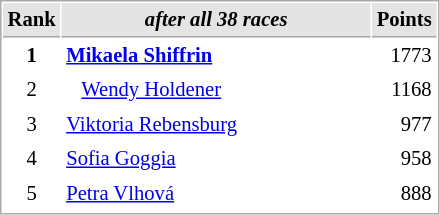<table cellspacing="1" cellpadding="3" style="border:1px solid #aaa; font-size:86%;">
<tr style="background:#e4e4e4;">
<th style="border-bottom:1px solid #aaa; width:10px;">Rank</th>
<th style="border-bottom:1px solid #aaa; width:200px; white-space:nowrap;"><em>after all 38 races</em> </th>
<th style="border-bottom:1px solid #aaa; width:20px;">Points</th>
</tr>
<tr>
<td style="text-align:center;"><strong>1</strong></td>
<td><strong> <a href='#'>Mikaela Shiffrin</a></strong></td>
<td align="right">1773</td>
</tr>
<tr>
<td style="text-align:center;">2</td>
<td>   <a href='#'>Wendy Holdener</a></td>
<td align="right">1168</td>
</tr>
<tr>
<td style="text-align:center;">3</td>
<td> <a href='#'>Viktoria Rebensburg</a></td>
<td align="right">977</td>
</tr>
<tr>
<td style="text-align:center;">4</td>
<td> <a href='#'>Sofia Goggia</a></td>
<td align="right">958</td>
</tr>
<tr>
<td style="text-align:center;">5</td>
<td> <a href='#'>Petra Vlhová</a></td>
<td align="right">888</td>
</tr>
<tr>
</tr>
</table>
